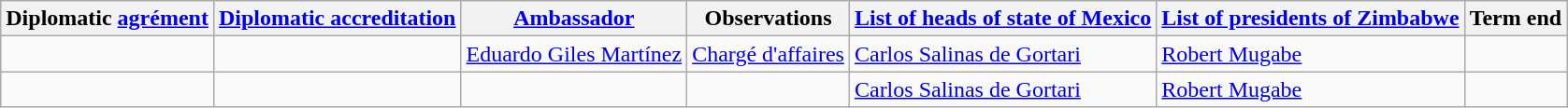<table class="wikitable sortable">
<tr>
<th>Diplomatic <a href='#'>agrément</a></th>
<th><a href='#'>Diplomatic accreditation</a></th>
<th><a href='#'>Ambassador</a></th>
<th>Observations</th>
<th><a href='#'>List of heads of state of Mexico</a></th>
<th><a href='#'>List of presidents of Zimbabwe</a></th>
<th>Term end</th>
</tr>
<tr>
<td></td>
<td></td>
<td><a href='#'>Eduardo Giles Martínez</a></td>
<td><a href='#'>Chargé d'affaires</a></td>
<td><a href='#'>Carlos Salinas de Gortari</a></td>
<td><a href='#'>Robert Mugabe</a></td>
<td></td>
</tr>
<tr>
<td></td>
<td></td>
<td></td>
<td></td>
<td><a href='#'>Carlos Salinas de Gortari</a></td>
<td><a href='#'>Robert Mugabe</a></td>
<td></td>
</tr>
</table>
